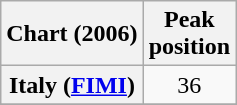<table class="wikitable sortable plainrowheaders">
<tr>
<th scope="col">Chart (2006)</th>
<th scope="col">Peak<br>position</th>
</tr>
<tr>
<th scope="row">Italy (<a href='#'>FIMI</a>)</th>
<td style="text-align:center;">36</td>
</tr>
<tr>
</tr>
</table>
